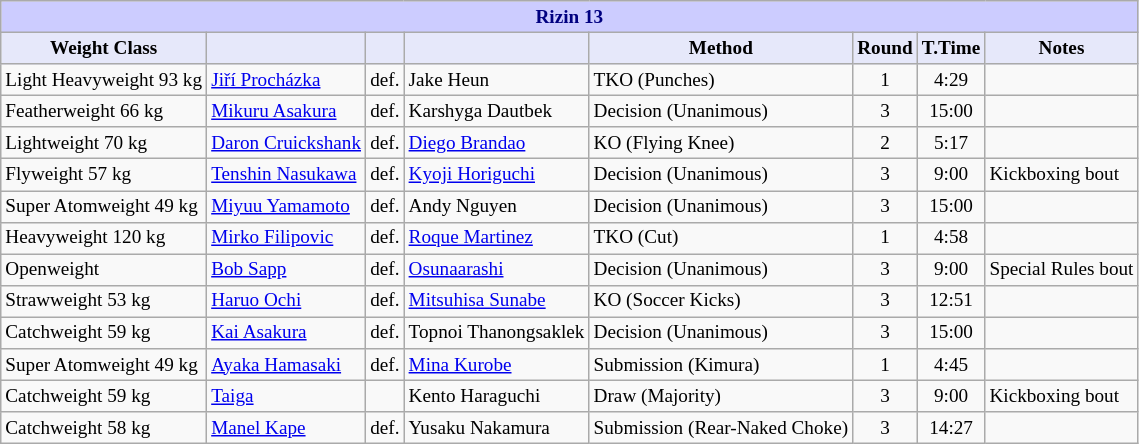<table class="wikitable" style="font-size: 80%;">
<tr>
<th colspan="8" style="background-color: #ccf; color: #000080; text-align: center;"><strong>Rizin 13</strong></th>
</tr>
<tr>
<th colspan="1" style="background-color: #E6E8FA; color: #000000; text-align: center;">Weight Class</th>
<th colspan="1" style="background-color: #E6E8FA; color: #000000; text-align: center;"></th>
<th colspan="1" style="background-color: #E6E8FA; color: #000000; text-align: center;"></th>
<th colspan="1" style="background-color: #E6E8FA; color: #000000; text-align: center;"></th>
<th colspan="1" style="background-color: #E6E8FA; color: #000000; text-align: center;">Method</th>
<th colspan="1" style="background-color: #E6E8FA; color: #000000; text-align: center;">Round</th>
<th colspan="1" style="background-color: #E6E8FA; color: #000000; text-align: center;">T.Time</th>
<th colspan="1" style="background-color: #E6E8FA; color: #000000; text-align: center;">Notes</th>
</tr>
<tr>
<td>Light Heavyweight 93 kg</td>
<td> <a href='#'>Jiří Procházka</a></td>
<td align=center>def.</td>
<td> Jake Heun</td>
<td>TKO (Punches)</td>
<td align=center>1</td>
<td align=center>4:29</td>
<td></td>
</tr>
<tr>
<td>Featherweight 66 kg</td>
<td> <a href='#'>Mikuru Asakura</a></td>
<td align=center>def.</td>
<td> Karshyga Dautbek</td>
<td>Decision (Unanimous)</td>
<td align=center>3</td>
<td align=center>15:00</td>
<td></td>
</tr>
<tr>
<td>Lightweight 70 kg</td>
<td> <a href='#'>Daron Cruickshank</a></td>
<td align=center>def.</td>
<td> <a href='#'>Diego Brandao</a></td>
<td>KO (Flying Knee)</td>
<td align=center>2</td>
<td align=center>5:17</td>
<td></td>
</tr>
<tr>
<td>Flyweight 57 kg</td>
<td> <a href='#'>Tenshin Nasukawa</a></td>
<td align=center>def.</td>
<td> <a href='#'>Kyoji Horiguchi</a></td>
<td>Decision (Unanimous)</td>
<td align=center>3</td>
<td align=center>9:00</td>
<td>Kickboxing bout</td>
</tr>
<tr>
<td>Super Atomweight 49 kg</td>
<td> <a href='#'>Miyuu Yamamoto</a></td>
<td align=center>def.</td>
<td> Andy Nguyen</td>
<td>Decision (Unanimous)</td>
<td align=center>3</td>
<td align=center>15:00</td>
<td></td>
</tr>
<tr>
<td>Heavyweight 120 kg</td>
<td> <a href='#'>Mirko Filipovic</a></td>
<td align=center>def.</td>
<td> <a href='#'>Roque Martinez</a></td>
<td>TKO (Cut)</td>
<td align=center>1</td>
<td align=center>4:58</td>
<td></td>
</tr>
<tr>
<td>Openweight</td>
<td> <a href='#'>Bob Sapp</a></td>
<td align=center>def.</td>
<td> <a href='#'>Osunaarashi</a></td>
<td>Decision (Unanimous)</td>
<td align=center>3</td>
<td align=center>9:00</td>
<td>Special Rules bout</td>
</tr>
<tr>
<td>Strawweight 53 kg</td>
<td> <a href='#'>Haruo Ochi</a></td>
<td align=center>def.</td>
<td> <a href='#'>Mitsuhisa Sunabe</a></td>
<td>KO (Soccer Kicks)</td>
<td align=center>3</td>
<td align=center>12:51</td>
<td></td>
</tr>
<tr>
<td>Catchweight 59 kg</td>
<td> <a href='#'>Kai Asakura</a></td>
<td align=center>def.</td>
<td> Topnoi Thanongsaklek</td>
<td>Decision (Unanimous)</td>
<td align=center>3</td>
<td align=center>15:00</td>
<td></td>
</tr>
<tr>
<td>Super Atomweight 49 kg</td>
<td> <a href='#'>Ayaka Hamasaki</a></td>
<td align=center>def.</td>
<td> <a href='#'>Mina Kurobe</a></td>
<td>Submission (Kimura)</td>
<td align=center>1</td>
<td align=center>4:45</td>
<td></td>
</tr>
<tr>
<td>Catchweight 59 kg</td>
<td> <a href='#'>Taiga</a></td>
<td align=center></td>
<td> Kento Haraguchi</td>
<td>Draw (Majority)</td>
<td align=center>3</td>
<td align=center>9:00</td>
<td>Kickboxing bout</td>
</tr>
<tr>
<td>Catchweight 58 kg</td>
<td> <a href='#'>Manel Kape</a></td>
<td align=center>def.</td>
<td> Yusaku Nakamura</td>
<td>Submission (Rear-Naked Choke)</td>
<td align=center>3</td>
<td align=center>14:27</td>
<td></td>
</tr>
</table>
